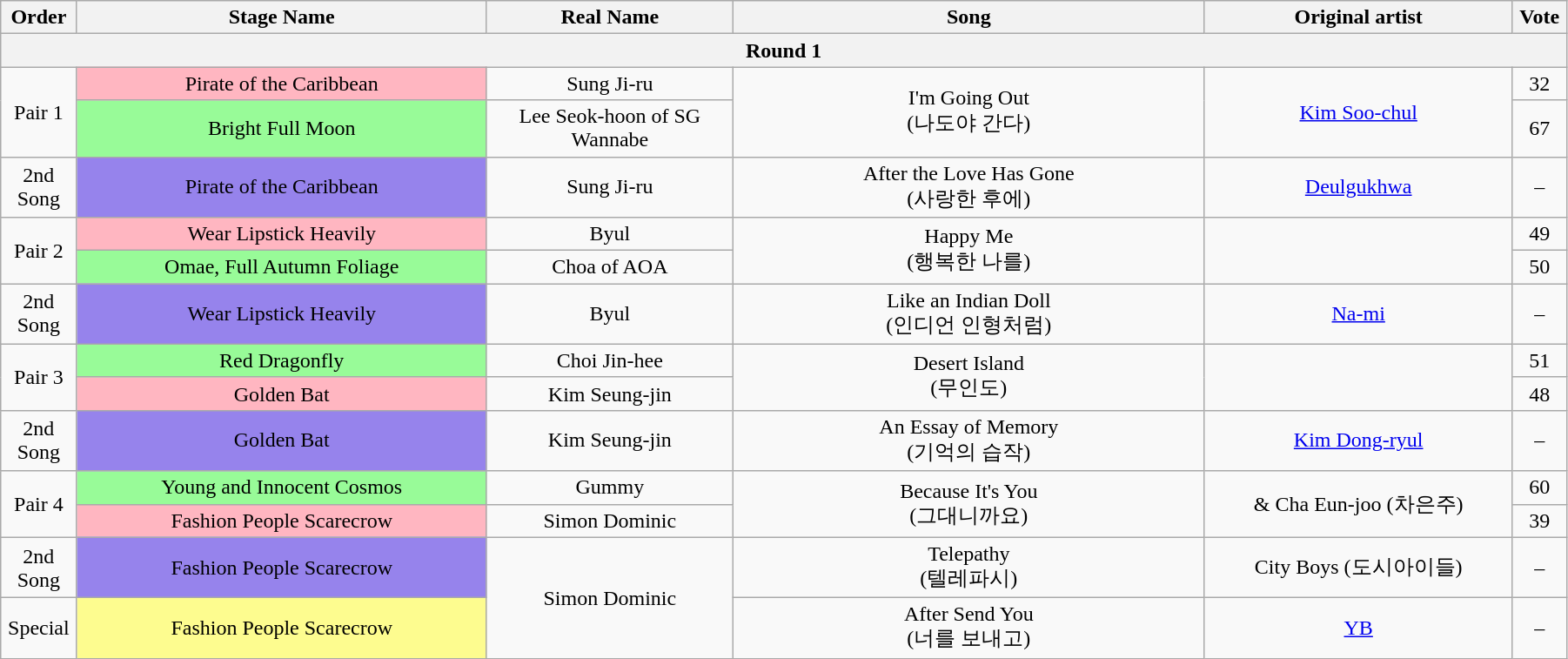<table class="wikitable" style="text-align:center; width:95%;">
<tr>
<th style="width:1%;">Order</th>
<th style="width:20%;">Stage Name</th>
<th style="width:12%;">Real Name</th>
<th style="width:23%;">Song</th>
<th style="width:15%;">Original artist</th>
<th style="width:1%;">Vote</th>
</tr>
<tr>
<th colspan=6>Round 1</th>
</tr>
<tr>
<td rowspan=2>Pair 1</td>
<td bgcolor="lightpink">Pirate of the Caribbean</td>
<td>Sung Ji-ru</td>
<td rowspan=2>I'm Going Out<br>(나도야 간다)</td>
<td rowspan=2><a href='#'>Kim Soo-chul</a></td>
<td>32</td>
</tr>
<tr>
<td bgcolor="palegreen">Bright Full Moon</td>
<td>Lee Seok-hoon of SG Wannabe</td>
<td>67</td>
</tr>
<tr>
<td>2nd Song</td>
<td bgcolor="#9683EC">Pirate of the Caribbean</td>
<td>Sung Ji-ru</td>
<td>After the Love Has Gone<br>(사랑한 후에)</td>
<td><a href='#'>Deulgukhwa</a></td>
<td>–</td>
</tr>
<tr>
<td rowspan=2>Pair 2</td>
<td bgcolor="lightpink">Wear Lipstick Heavily</td>
<td>Byul</td>
<td rowspan=2>Happy Me<br>(행복한 나를)</td>
<td rowspan=2></td>
<td>49</td>
</tr>
<tr>
<td bgcolor="palegreen">Omae, Full Autumn Foliage</td>
<td>Choa of AOA</td>
<td>50</td>
</tr>
<tr>
<td>2nd Song</td>
<td bgcolor="#9683EC">Wear Lipstick Heavily</td>
<td>Byul</td>
<td>Like an Indian Doll<br>(인디언 인형처럼)</td>
<td><a href='#'>Na-mi</a></td>
<td>–</td>
</tr>
<tr>
<td rowspan=2>Pair 3</td>
<td bgcolor="palegreen">Red Dragonfly</td>
<td>Choi Jin-hee</td>
<td rowspan=2>Desert Island<br>(무인도)</td>
<td rowspan=2></td>
<td>51</td>
</tr>
<tr>
<td bgcolor="lightpink">Golden Bat</td>
<td>Kim Seung-jin</td>
<td>48</td>
</tr>
<tr>
<td>2nd Song</td>
<td bgcolor="#9683EC">Golden Bat</td>
<td>Kim Seung-jin</td>
<td>An Essay of Memory<br>(기억의 습작)</td>
<td><a href='#'>Kim Dong-ryul</a></td>
<td>–</td>
</tr>
<tr>
<td rowspan=2>Pair 4</td>
<td bgcolor="palegreen">Young and Innocent Cosmos</td>
<td>Gummy</td>
<td rowspan=2>Because It's You<br>(그대니까요)</td>
<td rowspan=2> & Cha Eun-joo (차은주)</td>
<td>60</td>
</tr>
<tr>
<td bgcolor="lightpink">Fashion People Scarecrow</td>
<td>Simon Dominic</td>
<td>39</td>
</tr>
<tr>
<td>2nd Song</td>
<td bgcolor="#9683EC">Fashion People Scarecrow</td>
<td rowspan=2>Simon Dominic</td>
<td>Telepathy<br>(텔레파시)</td>
<td>City Boys (도시아이들)</td>
<td>–</td>
</tr>
<tr>
<td>Special</td>
<td bgcolor="#FDFC8F">Fashion People Scarecrow</td>
<td>After Send You<br>(너를 보내고)</td>
<td><a href='#'>YB</a></td>
<td>–</td>
</tr>
</table>
